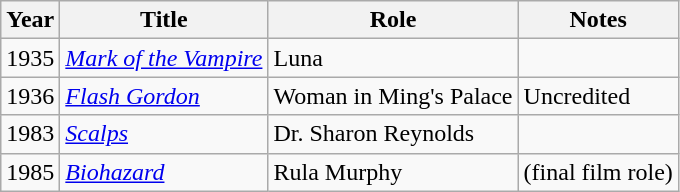<table class="wikitable">
<tr>
<th>Year</th>
<th>Title</th>
<th>Role</th>
<th>Notes</th>
</tr>
<tr>
<td>1935</td>
<td><em><a href='#'>Mark of the Vampire</a></em></td>
<td>Luna</td>
<td></td>
</tr>
<tr>
<td>1936</td>
<td><em><a href='#'>Flash Gordon</a></em></td>
<td>Woman in Ming's Palace</td>
<td>Uncredited</td>
</tr>
<tr>
<td>1983</td>
<td><em><a href='#'>Scalps</a></em></td>
<td>Dr. Sharon Reynolds</td>
<td></td>
</tr>
<tr>
<td>1985</td>
<td><em><a href='#'>Biohazard</a></em></td>
<td>Rula Murphy</td>
<td>(final film role)</td>
</tr>
</table>
